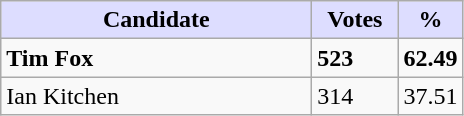<table class="wikitable">
<tr>
<th style="background:#ddf; width:200px;">Candidate</th>
<th style="background:#ddf; width:50px;">Votes</th>
<th style="background:#ddf; width:30px;">%</th>
</tr>
<tr>
<td><strong>Tim Fox</strong></td>
<td><strong>523</strong></td>
<td><strong>62.49</strong></td>
</tr>
<tr>
<td>Ian Kitchen</td>
<td>314</td>
<td>37.51</td>
</tr>
</table>
